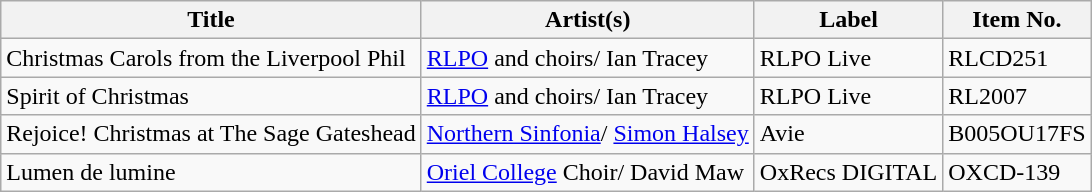<table class="wikitable">
<tr>
<th>Title</th>
<th>Artist(s)</th>
<th>Label</th>
<th>Item No.</th>
</tr>
<tr>
<td>Christmas Carols from the Liverpool Phil</td>
<td><a href='#'>RLPO</a> and choirs/ Ian Tracey</td>
<td>RLPO Live</td>
<td>RLCD251</td>
</tr>
<tr>
<td>Spirit of Christmas</td>
<td><a href='#'>RLPO</a> and choirs/ Ian Tracey</td>
<td>RLPO Live</td>
<td>RL2007</td>
</tr>
<tr>
<td>Rejoice! Christmas at The Sage Gateshead</td>
<td><a href='#'>Northern Sinfonia</a>/ <a href='#'>Simon Halsey</a></td>
<td>Avie</td>
<td>B005OU17FS</td>
</tr>
<tr>
<td>Lumen de lumine</td>
<td><a href='#'>Oriel College</a> Choir/ David Maw</td>
<td>OxRecs DIGITAL</td>
<td>OXCD-139</td>
</tr>
</table>
